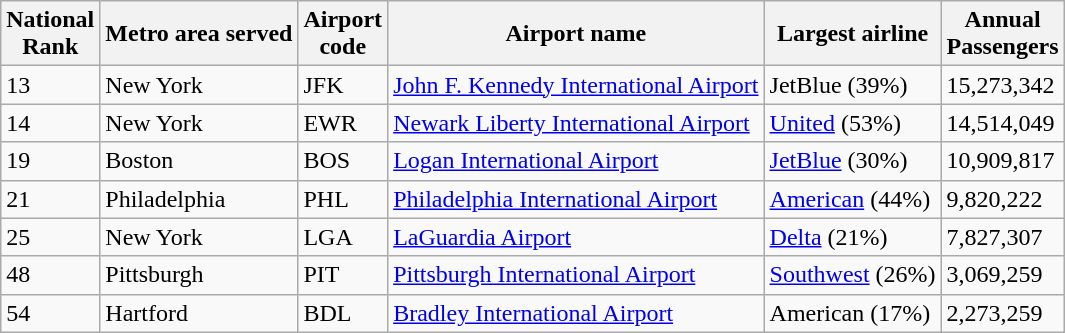<table class="wikitable sortable">
<tr>
<th>National<br>Rank</th>
<th>Metro area served</th>
<th>Airport<br>code</th>
<th>Airport name</th>
<th>Largest airline</th>
<th>Annual<br>Passengers</th>
</tr>
<tr>
<td>13</td>
<td>New York</td>
<td>JFK</td>
<td><a href='#'>John F. Kennedy International Airport</a></td>
<td>JetBlue (39%)</td>
<td>15,273,342</td>
</tr>
<tr>
<td>14</td>
<td>New York</td>
<td>EWR</td>
<td><a href='#'>Newark Liberty International Airport</a></td>
<td><a href='#'>United</a> (53%)</td>
<td>14,514,049</td>
</tr>
<tr>
<td>19</td>
<td>Boston</td>
<td>BOS</td>
<td><a href='#'>Logan International Airport</a></td>
<td><a href='#'>JetBlue</a> (30%)</td>
<td>10,909,817</td>
</tr>
<tr>
<td>21</td>
<td>Philadelphia</td>
<td>PHL</td>
<td><a href='#'>Philadelphia International Airport</a></td>
<td><a href='#'>American</a> (44%)</td>
<td>9,820,222</td>
</tr>
<tr>
<td>25</td>
<td>New York</td>
<td>LGA</td>
<td><a href='#'>LaGuardia Airport</a></td>
<td><a href='#'>Delta</a> (21%)</td>
<td>7,827,307</td>
</tr>
<tr>
<td>48</td>
<td>Pittsburgh</td>
<td>PIT</td>
<td><a href='#'>Pittsburgh International Airport</a></td>
<td><a href='#'>Southwest</a> (26%)</td>
<td>3,069,259</td>
</tr>
<tr>
<td>54</td>
<td>Hartford</td>
<td>BDL</td>
<td><a href='#'>Bradley International Airport</a></td>
<td>American (17%)</td>
<td>2,273,259</td>
</tr>
</table>
